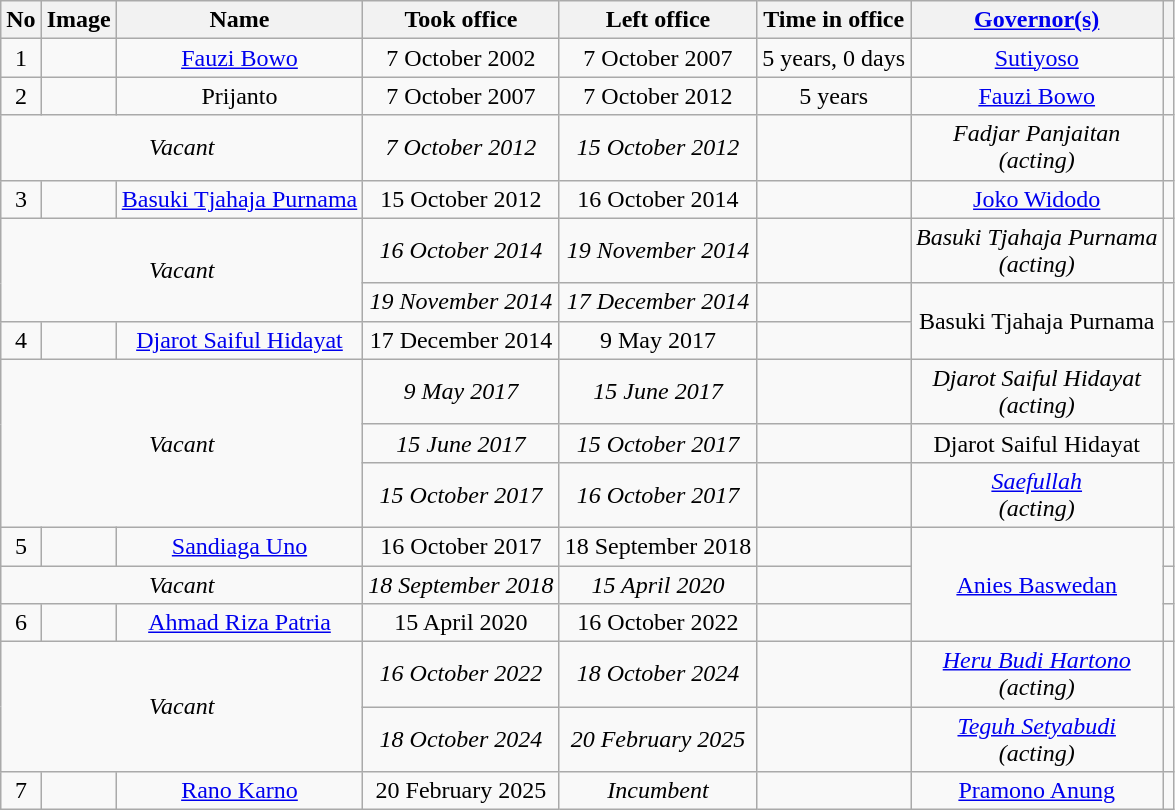<table class="wikitable" style="float:center; text-align:center">
<tr>
<th>No</th>
<th>Image</th>
<th>Name</th>
<th>Took office</th>
<th>Left office</th>
<th>Time in office</th>
<th><a href='#'>Governor(s)</a></th>
<th></th>
</tr>
<tr>
<td>1</td>
<td></td>
<td><a href='#'>Fauzi Bowo</a></td>
<td>7 October 2002</td>
<td>7 October 2007</td>
<td>5 years, 0 days</td>
<td><a href='#'>Sutiyoso</a></td>
<td></td>
</tr>
<tr>
<td>2</td>
<td></td>
<td>Prijanto</td>
<td>7 October 2007</td>
<td>7 October 2012</td>
<td>5 years</td>
<td><a href='#'>Fauzi Bowo</a></td>
<td></td>
</tr>
<tr>
<td colspan="3" align="center"><em>Vacant</em></td>
<td><em>7 October 2012</em></td>
<td><em>15 October 2012</em></td>
<td></td>
<td><em>Fadjar Panjaitan</em><br><em>(acting)</em></td>
<td></td>
</tr>
<tr>
<td>3</td>
<td></td>
<td><a href='#'>Basuki Tjahaja Purnama</a></td>
<td>15 October 2012</td>
<td>16 October 2014</td>
<td></td>
<td><a href='#'>Joko Widodo</a></td>
<td></td>
</tr>
<tr>
<td colspan="3" rowspan="2" align="center"><em>Vacant</em></td>
<td><em>16 October 2014</em></td>
<td><em>19 November 2014</em></td>
<td></td>
<td><em>Basuki Tjahaja Purnama</em><br><em>(acting)</em></td>
<td></td>
</tr>
<tr>
<td><em>19 November 2014</em></td>
<td><em>17 December 2014</em></td>
<td></td>
<td rowspan="2">Basuki Tjahaja Purnama</td>
<td></td>
</tr>
<tr>
<td>4</td>
<td></td>
<td><a href='#'>Djarot Saiful Hidayat</a></td>
<td>17 December 2014</td>
<td>9 May 2017</td>
<td></td>
<td></td>
</tr>
<tr>
<td colspan="3" rowspan="3" align="center"><em>Vacant</em></td>
<td><em>9 May 2017</em></td>
<td><em>15 June 2017</em></td>
<td></td>
<td><em>Djarot Saiful Hidayat</em><br><em>(acting)</em></td>
<td></td>
</tr>
<tr>
<td><em>15 June 2017</em></td>
<td><em>15 October 2017</em></td>
<td></td>
<td>Djarot Saiful Hidayat</td>
<td></td>
</tr>
<tr>
<td><em>15 October 2017</em></td>
<td><em>16 October 2017</em></td>
<td></td>
<td><em><a href='#'>Saefullah</a></em><br><em>(acting)</em></td>
<td></td>
</tr>
<tr>
<td>5</td>
<td></td>
<td><a href='#'>Sandiaga Uno</a></td>
<td>16 October 2017</td>
<td>18 September 2018</td>
<td></td>
<td rowspan="3"><a href='#'>Anies Baswedan</a></td>
<td></td>
</tr>
<tr>
<td colspan="3" align="center"><em>Vacant</em></td>
<td><em>18 September 2018</em></td>
<td><em>15 April 2020</em></td>
<td></td>
<td></td>
</tr>
<tr>
<td>6</td>
<td></td>
<td><a href='#'>Ahmad Riza Patria</a></td>
<td>15 April 2020</td>
<td>16 October 2022</td>
<td></td>
<td></td>
</tr>
<tr>
<td colspan="3" rowspan="2" align="center"><em>Vacant</em></td>
<td><em>16 October 2022</em></td>
<td><em>18 October 2024</em></td>
<td></td>
<td><em><a href='#'>Heru Budi Hartono</a></em><br><em>(acting)</em></td>
<td></td>
</tr>
<tr>
<td><em>18 October 2024</em></td>
<td><em>20 February 2025</em></td>
<td></td>
<td><em><a href='#'>Teguh Setyabudi</a></em><br><em>(acting)</em></td>
</tr>
<tr>
<td>7</td>
<td></td>
<td><a href='#'>Rano Karno</a></td>
<td>20 February 2025</td>
<td><em>Incumbent</em></td>
<td></td>
<td><a href='#'>Pramono Anung</a></td>
<td></td>
</tr>
</table>
